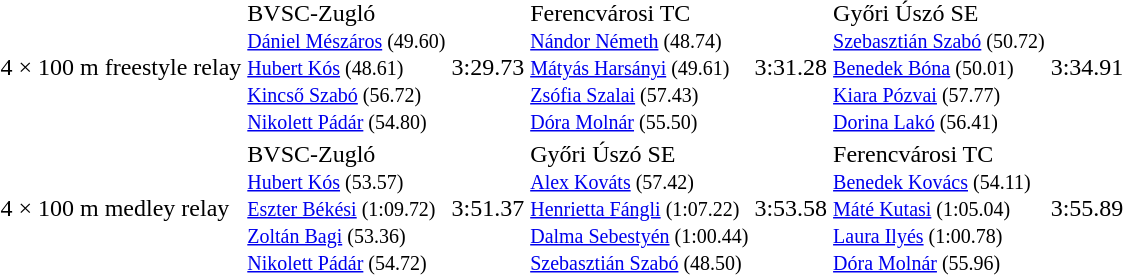<table>
<tr>
<td>4 × 100 m freestyle relay</td>
<td>BVSC-Zugló<br><small><a href='#'>Dániel Mészáros</a> (49.60)<br> <a href='#'>Hubert Kós</a> (48.61)<br> <a href='#'>Kincső Szabó</a> (56.72)<br> <a href='#'>Nikolett Pádár</a> (54.80)</small></td>
<td>3:29.73</td>
<td>Ferencvárosi TC<br><small><a href='#'>Nándor Németh</a> (48.74)<br> <a href='#'>Mátyás Harsányi</a> (49.61)<br> <a href='#'>Zsófia Szalai</a> (57.43)<br> <a href='#'>Dóra Molnár</a> (55.50)</small></td>
<td>3:31.28</td>
<td>Győri Úszó SE<br><small><a href='#'>Szebasztián Szabó</a> (50.72)<br> <a href='#'>Benedek Bóna</a> (50.01)<br> <a href='#'>Kiara Pózvai</a> (57.77)<br> <a href='#'>Dorina Lakó</a> (56.41)</small></td>
<td>3:34.91</td>
</tr>
<tr>
<td>4 × 100 m medley relay</td>
<td>BVSC-Zugló<br><small><a href='#'>Hubert Kós</a> (53.57)<br> <a href='#'>Eszter Békési</a> (1:09.72)<br> <a href='#'>Zoltán Bagi</a> (53.36)<br> <a href='#'>Nikolett Pádár</a> (54.72)</small></td>
<td>3:51.37</td>
<td>Győri Úszó SE<br><small><a href='#'>Alex Kováts</a> (57.42)<br> <a href='#'>Henrietta Fángli</a> (1:07.22)<br> <a href='#'>Dalma Sebestyén</a> (1:00.44)<br> <a href='#'>Szebasztián Szabó</a> (48.50)</small></td>
<td>3:53.58</td>
<td>Ferencvárosi TC<br><small><a href='#'>Benedek Kovács</a> (54.11)<br> <a href='#'>Máté Kutasi</a> (1:05.04)<br> <a href='#'>Laura Ilyés</a> (1:00.78)<br> <a href='#'>Dóra Molnár</a> (55.96)</small></td>
<td>3:55.89</td>
</tr>
</table>
